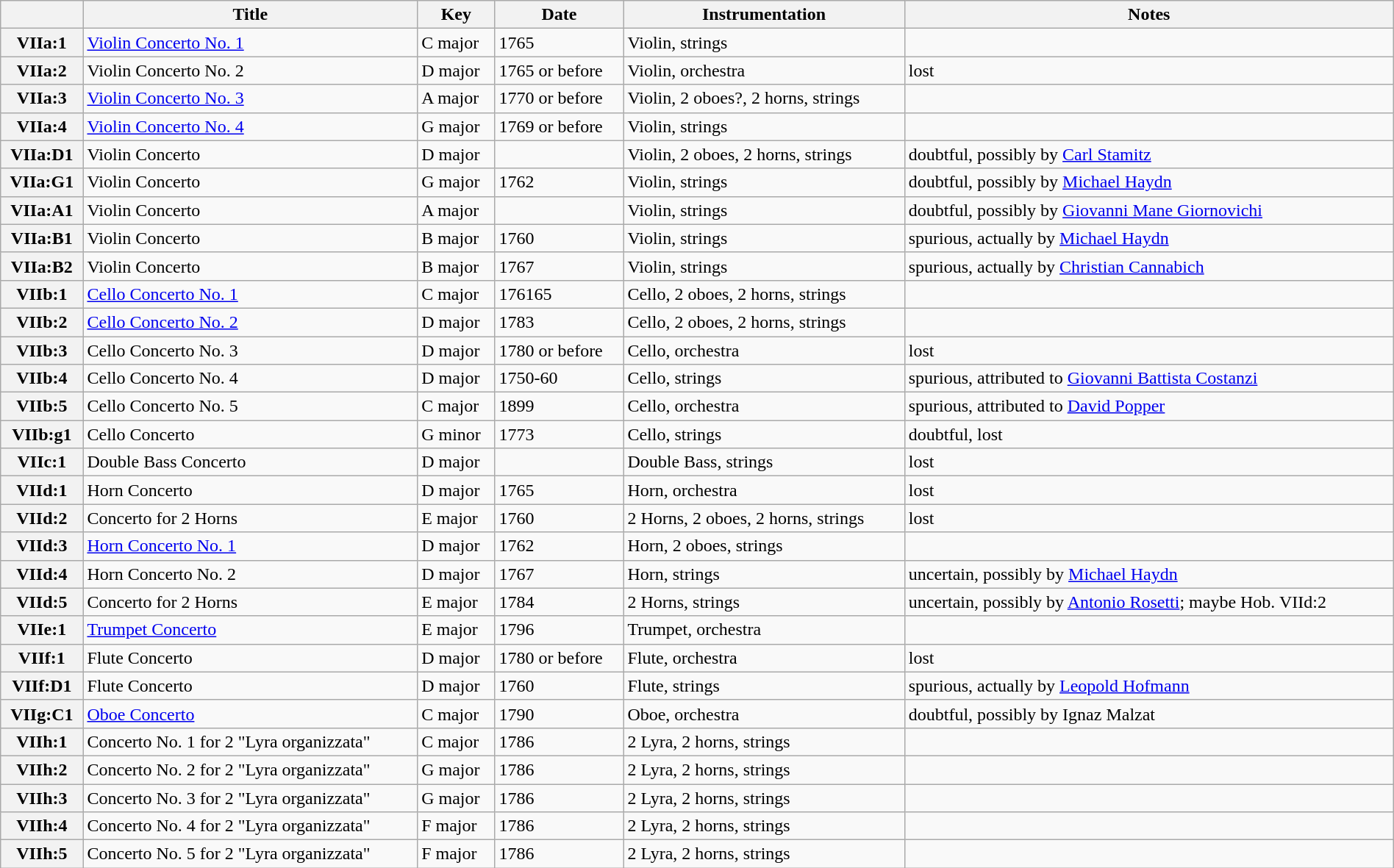<table class="wikitable sortable" style="text-align: left" width=100%>
<tr>
<th scope="col"><a href='#'></a></th>
<th scope="col">Title</th>
<th scope="col">Key</th>
<th scope="col">Date</th>
<th scope="col">Instrumentation</th>
<th scope="col">Notes</th>
</tr>
<tr>
<th scope="row">VIIa:1</th>
<td><a href='#'>Violin Concerto No. 1</a></td>
<td>C major</td>
<td> 1765</td>
<td>Violin, strings</td>
<td></td>
</tr>
<tr>
<th scope="row">VIIa:2</th>
<td>Violin Concerto No. 2</td>
<td>D major</td>
<td>1765 or before</td>
<td>Violin, orchestra</td>
<td>lost</td>
</tr>
<tr>
<th scope="row">VIIa:3</th>
<td><a href='#'>Violin Concerto No. 3</a></td>
<td>A major</td>
<td>1770 or before</td>
<td>Violin, 2 oboes?, 2 horns, strings</td>
<td></td>
</tr>
<tr>
<th scope="row">VIIa:4</th>
<td><a href='#'>Violin Concerto No. 4</a></td>
<td>G major</td>
<td>1769 or before</td>
<td>Violin, strings</td>
<td></td>
</tr>
<tr>
<th scope="row">VIIa:D1</th>
<td>Violin Concerto</td>
<td>D major</td>
<td></td>
<td>Violin, 2 oboes, 2 horns, strings</td>
<td>doubtful, possibly by <a href='#'>Carl Stamitz</a></td>
</tr>
<tr>
<th scope="row">VIIa:G1</th>
<td>Violin Concerto</td>
<td>G major</td>
<td>1762</td>
<td>Violin, strings</td>
<td>doubtful, possibly by <a href='#'>Michael Haydn</a></td>
</tr>
<tr>
<th scope="row">VIIa:A1</th>
<td>Violin Concerto</td>
<td>A major</td>
<td></td>
<td>Violin, strings</td>
<td>doubtful, possibly by <a href='#'>Giovanni Mane Giornovichi</a></td>
</tr>
<tr>
<th scope="row">VIIa:B1</th>
<td>Violin Concerto</td>
<td>B major</td>
<td>1760</td>
<td>Violin, strings</td>
<td>spurious, actually by <a href='#'>Michael Haydn</a></td>
</tr>
<tr>
<th scope="row">VIIa:B2</th>
<td>Violin Concerto</td>
<td>B major</td>
<td>1767</td>
<td>Violin, strings</td>
<td>spurious, actually by <a href='#'>Christian Cannabich</a></td>
</tr>
<tr>
<th scope="row">VIIb:1</th>
<td><a href='#'>Cello Concerto No. 1</a></td>
<td>C major</td>
<td>176165</td>
<td>Cello, 2 oboes, 2 horns, strings</td>
<td></td>
</tr>
<tr>
<th scope="row">VIIb:2</th>
<td><a href='#'>Cello Concerto No. 2</a></td>
<td>D major</td>
<td>1783</td>
<td>Cello, 2 oboes, 2 horns, strings</td>
<td></td>
</tr>
<tr>
<th scope="row">VIIb:3</th>
<td>Cello Concerto No. 3</td>
<td>D major</td>
<td> 1780 or before</td>
<td>Cello, orchestra</td>
<td>lost</td>
</tr>
<tr>
<th scope="row">VIIb:4</th>
<td>Cello Concerto No. 4</td>
<td>D major</td>
<td> 1750-60</td>
<td>Cello, strings</td>
<td>spurious, attributed to <a href='#'>Giovanni Battista Costanzi</a></td>
</tr>
<tr>
<th scope="row">VIIb:5</th>
<td>Cello Concerto No. 5</td>
<td>C major</td>
<td>1899</td>
<td>Cello, orchestra</td>
<td>spurious, attributed to <a href='#'>David Popper</a></td>
</tr>
<tr>
<th scope="row">VIIb:g1</th>
<td>Cello Concerto</td>
<td>G minor</td>
<td> 1773</td>
<td>Cello, strings</td>
<td>doubtful, lost</td>
</tr>
<tr>
<th scope="row">VIIc:1</th>
<td>Double Bass Concerto</td>
<td>D major</td>
<td></td>
<td>Double Bass, strings</td>
<td>lost</td>
</tr>
<tr>
<th scope="row">VIId:1</th>
<td>Horn Concerto</td>
<td>D major</td>
<td>1765</td>
<td>Horn, orchestra</td>
<td>lost</td>
</tr>
<tr>
<th scope="row">VIId:2</th>
<td>Concerto for 2 Horns</td>
<td>E major</td>
<td> 1760</td>
<td>2 Horns, 2 oboes, 2 horns, strings</td>
<td>lost</td>
</tr>
<tr>
<th scope="row">VIId:3</th>
<td><a href='#'>Horn Concerto No. 1</a></td>
<td>D major</td>
<td>1762</td>
<td>Horn, 2 oboes, strings</td>
<td></td>
</tr>
<tr>
<th scope="row">VIId:4</th>
<td>Horn Concerto No. 2</td>
<td>D major</td>
<td>1767</td>
<td>Horn, strings</td>
<td>uncertain, possibly by <a href='#'>Michael Haydn</a></td>
</tr>
<tr>
<th scope="row">VIId:5</th>
<td>Concerto for 2 Horns</td>
<td>E major</td>
<td>1784</td>
<td>2 Horns, strings</td>
<td>uncertain, possibly by <a href='#'>Antonio Rosetti</a>; maybe Hob. VIId:2</td>
</tr>
<tr>
<th scope="row">VIIe:1</th>
<td><a href='#'>Trumpet Concerto</a></td>
<td>E major</td>
<td>1796</td>
<td>Trumpet, orchestra</td>
<td></td>
</tr>
<tr>
<th scope="row">VIIf:1</th>
<td>Flute Concerto</td>
<td>D major</td>
<td>1780 or before</td>
<td>Flute, orchestra</td>
<td>lost</td>
</tr>
<tr>
<th scope="row">VIIf:D1</th>
<td>Flute Concerto</td>
<td>D major</td>
<td> 1760</td>
<td>Flute, strings</td>
<td>spurious, actually by <a href='#'>Leopold Hofmann</a></td>
</tr>
<tr>
<th scope="row">VIIg:C1</th>
<td><a href='#'>Oboe Concerto</a></td>
<td>C major</td>
<td> 1790</td>
<td>Oboe, orchestra</td>
<td>doubtful, possibly by Ignaz Malzat</td>
</tr>
<tr>
<th scope="row">VIIh:1</th>
<td>Concerto No. 1 for 2 "Lyra organizzata"</td>
<td>C major</td>
<td>1786</td>
<td>2 Lyra, 2 horns, strings</td>
<td></td>
</tr>
<tr>
<th scope="row">VIIh:2</th>
<td>Concerto No. 2 for 2 "Lyra organizzata"</td>
<td>G major</td>
<td>1786</td>
<td>2 Lyra, 2 horns, strings</td>
<td></td>
</tr>
<tr>
<th scope="row">VIIh:3</th>
<td>Concerto No. 3 for 2 "Lyra organizzata"</td>
<td>G major</td>
<td>1786</td>
<td>2 Lyra, 2 horns, strings</td>
<td></td>
</tr>
<tr>
<th scope="row">VIIh:4</th>
<td>Concerto No. 4 for 2 "Lyra organizzata"</td>
<td>F major</td>
<td>1786</td>
<td>2 Lyra, 2 horns, strings</td>
<td></td>
</tr>
<tr>
<th scope="row">VIIh:5</th>
<td>Concerto No. 5 for 2 "Lyra organizzata"</td>
<td>F major</td>
<td>1786</td>
<td>2 Lyra, 2 horns, strings</td>
<td></td>
</tr>
</table>
